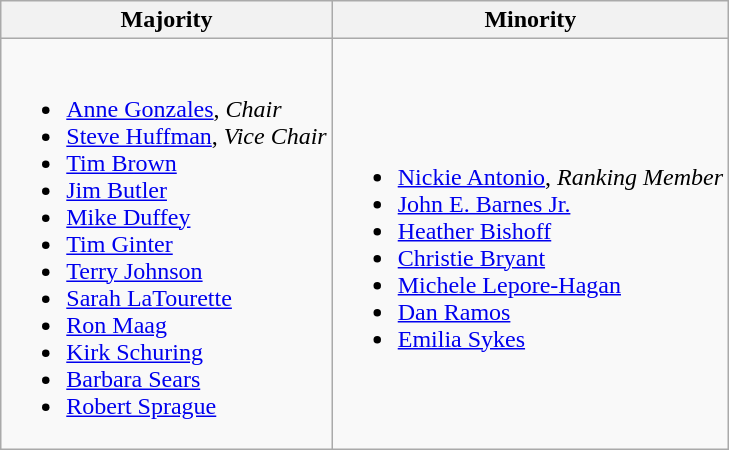<table class=wikitable>
<tr>
<th>Majority</th>
<th>Minority</th>
</tr>
<tr>
<td><br><ul><li><a href='#'>Anne Gonzales</a>, <em>Chair</em></li><li><a href='#'>Steve Huffman</a>, <em>Vice Chair</em></li><li><a href='#'>Tim Brown</a></li><li><a href='#'>Jim Butler</a></li><li><a href='#'>Mike Duffey</a></li><li><a href='#'>Tim Ginter</a></li><li><a href='#'>Terry Johnson</a></li><li><a href='#'>Sarah LaTourette</a></li><li><a href='#'>Ron Maag</a></li><li><a href='#'>Kirk Schuring</a></li><li><a href='#'>Barbara Sears</a></li><li><a href='#'>Robert Sprague</a></li></ul></td>
<td><br><ul><li><a href='#'>Nickie Antonio</a>, <em>Ranking Member</em></li><li><a href='#'>John E. Barnes Jr.</a></li><li><a href='#'>Heather Bishoff</a></li><li><a href='#'>Christie Bryant</a></li><li><a href='#'>Michele Lepore-Hagan</a></li><li><a href='#'>Dan Ramos</a></li><li><a href='#'>Emilia Sykes</a></li></ul></td>
</tr>
</table>
